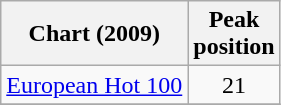<table class="wikitable">
<tr>
<th>Chart (2009)</th>
<th>Peak<br>position</th>
</tr>
<tr>
<td><a href='#'>European Hot 100</a></td>
<td align="center">21</td>
</tr>
<tr>
</tr>
</table>
